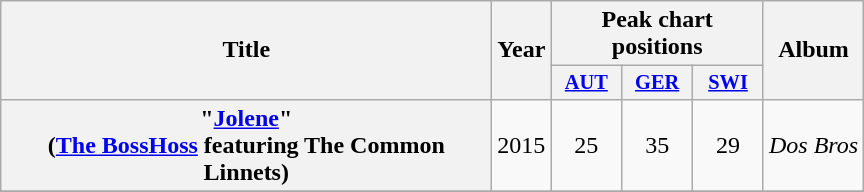<table class="wikitable plainrowheaders" style="text-align:center;">
<tr>
<th scope="col" rowspan="2" style="width:20em;">Title</th>
<th scope="col" rowspan="2" style="width:1em;">Year</th>
<th scope="col" colspan="3">Peak chart positions</th>
<th scope="col" rowspan="2">Album</th>
</tr>
<tr>
<th scope="col" style="width:3em;font-size:85%;"><a href='#'>AUT</a><br></th>
<th scope="col" style="width:3em;font-size:85%;"><a href='#'>GER</a><br></th>
<th scope="col" style="width:3em;font-size:85%;"><a href='#'>SWI</a><br></th>
</tr>
<tr>
<th scope="row">"<a href='#'>Jolene</a>"<br><span>(<a href='#'>The BossHoss</a> featuring The Common Linnets)</span></th>
<td>2015</td>
<td>25</td>
<td>35</td>
<td>29</td>
<td><em>Dos Bros</em></td>
</tr>
<tr>
</tr>
</table>
